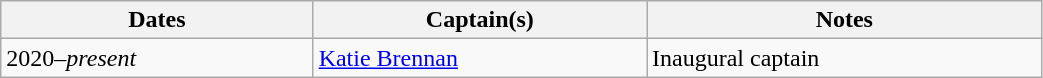<table class="wikitable" width=55%>
<tr>
<th>Dates</th>
<th>Captain(s)</th>
<th>Notes</th>
</tr>
<tr>
<td>2020–<em>present</em></td>
<td><a href='#'>Katie Brennan</a></td>
<td>Inaugural captain</td>
</tr>
</table>
